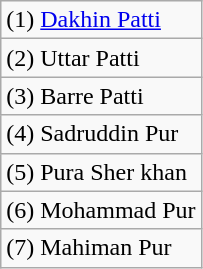<table class="wikitable">
<tr>
<td>(1) <a href='#'>Dakhin Patti</a></td>
</tr>
<tr>
<td>(2) Uttar Patti</td>
</tr>
<tr>
<td>(3) Barre Patti</td>
</tr>
<tr>
<td>(4) Sadruddin Pur</td>
</tr>
<tr>
<td>(5) Pura Sher khan</td>
</tr>
<tr>
<td>(6) Mohammad Pur</td>
</tr>
<tr>
<td>(7) Mahiman Pur</td>
</tr>
</table>
